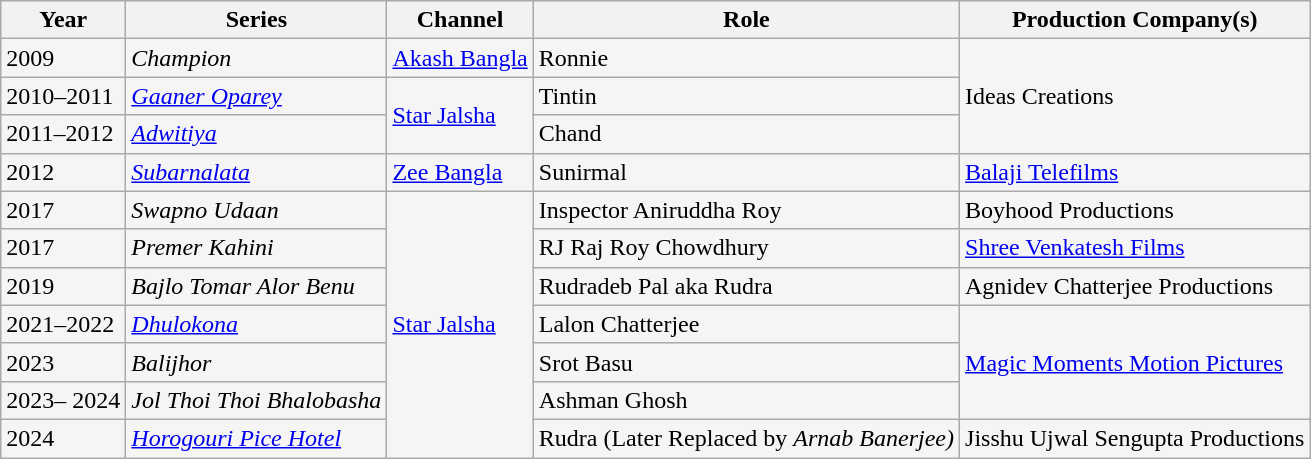<table class="wikitable sortable" style="background:#F5F5F5;">
<tr>
<th>Year</th>
<th>Series</th>
<th>Channel</th>
<th>Role</th>
<th>Production Company(s)</th>
</tr>
<tr>
<td>2009</td>
<td><em>Champion</em></td>
<td><a href='#'>Akash Bangla</a></td>
<td>Ronnie</td>
<td rowspan="3">Ideas Creations</td>
</tr>
<tr>
<td>2010–2011</td>
<td><em><a href='#'>Gaaner Oparey</a></em></td>
<td rowspan="2"><a href='#'>Star Jalsha</a></td>
<td>Tintin</td>
</tr>
<tr>
<td>2011–2012</td>
<td><em><a href='#'>Adwitiya</a></em></td>
<td>Chand</td>
</tr>
<tr>
<td>2012</td>
<td><em><a href='#'>Subarnalata</a></em></td>
<td><a href='#'>Zee Bangla</a></td>
<td>Sunirmal</td>
<td><a href='#'>Balaji Telefilms</a></td>
</tr>
<tr>
<td>2017</td>
<td><em>Swapno Udaan</em></td>
<td rowspan="7"><a href='#'>Star Jalsha</a></td>
<td>Inspector Aniruddha Roy</td>
<td>Boyhood Productions</td>
</tr>
<tr>
<td>2017</td>
<td><em>Premer Kahini</em></td>
<td>RJ Raj Roy Chowdhury</td>
<td><a href='#'>Shree Venkatesh Films</a></td>
</tr>
<tr>
<td>2019</td>
<td><em>Bajlo Tomar Alor Benu</em></td>
<td>Rudradeb Pal aka Rudra</td>
<td>Agnidev Chatterjee Productions</td>
</tr>
<tr>
<td>2021–2022</td>
<td><em><a href='#'>Dhulokona</a></em></td>
<td>Lalon Chatterjee</td>
<td rowspan="3"><a href='#'>Magic Moments Motion Pictures</a></td>
</tr>
<tr>
<td>2023</td>
<td><em>Balijhor</em></td>
<td>Srot Basu</td>
</tr>
<tr>
<td>2023– 2024</td>
<td><em>Jol Thoi Thoi Bhalobasha</em></td>
<td>Ashman Ghosh</td>
</tr>
<tr>
<td>2024</td>
<td><em><a href='#'>Horogouri Pice Hotel</a></em></td>
<td>Rudra (Later Replaced by <em>Arnab Banerjee)</em></td>
<td>Jisshu Ujwal Sengupta Productions</td>
</tr>
</table>
